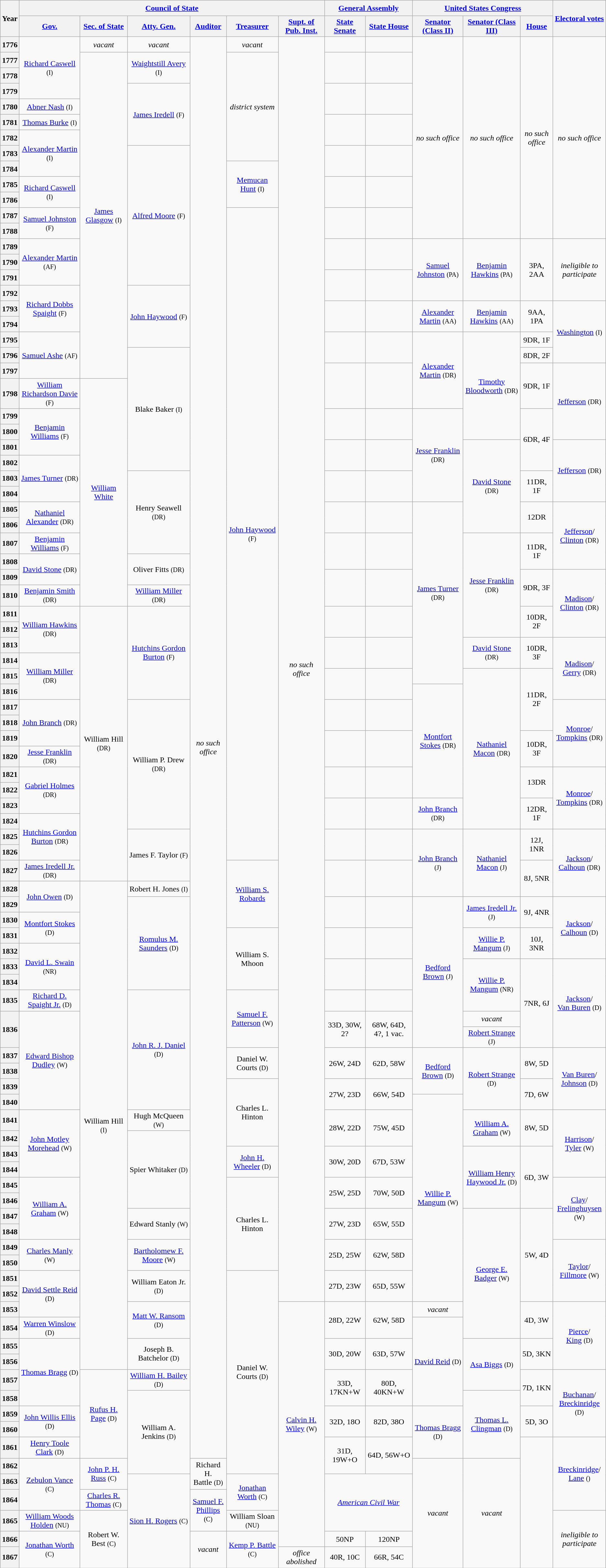<table class="wikitable sortable sticky-header-multi" style="text-align:center">
<tr style="height:2em">
<th rowspan=2 class=unsortable>Year</th>
<th colspan="6"><a href='#'>Council of State</a></th>
<th colspan=2><a href='#'>General Assembly</a></th>
<th colspan=3><a href='#'>United States Congress</a></th>
<th rowspan=2 class=unsortable><a href='#'>Electoral votes</a></th>
</tr>
<tr style="height:2em">
<th class=unsortable><a href='#'>Gov.</a></th>
<th class=unsortable><a href='#'>Sec. of State</a></th>
<th class=unsortable><a href='#'>Atty. Gen.</a></th>
<th class=unsortable><a href='#'>Auditor</a></th>
<th class=unsortable><a href='#'>Treasurer</a></th>
<th class=unsortable><a href='#'>Supt. of Pub. Inst.</a></th>
<th class=unsortable><a href='#'>State Senate</a></th>
<th class=unsortable><a href='#'>State House</a></th>
<th class=unsortable><a href='#'>Senator (Class II)</a></th>
<th class=unsortable><a href='#'>Senator (Class III)</a></th>
<th class=unsortable><a href='#'>House</a></th>
</tr>
<tr style="height:2em">
<th>1776</th>
<td rowspan=4 ><a href='#'>Richard Caswell</a> <small>(I)</small></td>
<td><em>vacant</em></td>
<td><em>vacant</em></td>
<td rowspan="87"><em>no such office</em></td>
<td><em>vacant</em></td>
<td rowspan="78"><em>no such office</em></td>
<td class=small></td>
<td class=small></td>
<td rowspan=13><em>no such office</em></td>
<td rowspan=13><em>no such office</em></td>
<td rowspan=13><em>no such office</em></td>
<td rowspan=13><em>no such office</em></td>
</tr>
<tr style="height:2em">
<th>1777</th>
<td rowspan=21 ><a href='#'>James Glasgow</a> <small>(I)</small></td>
<td rowspan=2 ><a href='#'>Waightstill Avery</a> <small>(I)</small></td>
<td rowspan=7><em>district system</em></td>
<td rowspan=2 class=small></td>
<td rowspan=2 class=small></td>
</tr>
<tr style="height:2em">
<th>1778</th>
</tr>
<tr style="height:2em">
<th>1779</th>
<td rowspan=4 ><a href='#'>James Iredell</a> <small>(F)</small></td>
<td rowspan=2 class=small></td>
<td rowspan=2 class=small></td>
</tr>
<tr style="height:2em">
<th>1780</th>
<td><a href='#'>Abner Nash</a> <small>(I)</small></td>
</tr>
<tr style="height:2em">
<th>1781</th>
<td><a href='#'>Thomas Burke</a> <small>(I)</small></td>
<td rowspan=2 class=small></td>
<td rowspan=2 class=small></td>
</tr>
<tr style="height:2em">
<th>1782</th>
<td rowspan=3 ><a href='#'>Alexander Martin</a> <small>(I)</small></td>
</tr>
<tr style="height:2em">
<th>1783</th>
<td rowspan=9 ><a href='#'>Alfred Moore</a> <small>(F)</small></td>
<td rowspan=2 class=small></td>
<td rowspan=2 class=small></td>
</tr>
<tr style="height:2em">
<th>1784</th>
<td rowspan=3 ><a href='#'>Memucan Hunt</a> <small>(I)</small></td>
</tr>
<tr style="height:2em">
<th>1785</th>
<td rowspan=2 ><a href='#'>Richard Caswell</a> <small>(I)</small></td>
<td rowspan=2 class=small></td>
<td rowspan=2 class=small></td>
</tr>
<tr style="height:2em">
<th>1786</th>
</tr>
<tr style="height:2em">
<th>1787</th>
<td rowspan=2 ><a href='#'>Samuel Johnston</a> <small>(F)</small> </td>
<td rowspan=40 ><a href='#'>John Haywood</a> <small>(F)</small></td>
<td rowspan=2 class=small></td>
<td rowspan=2 class=small></td>
</tr>
<tr style="height:2em">
<th>1788</th>
</tr>
<tr style="height:2em">
<th>1789</th>
<td rowspan=3 ><a href='#'>Alexander Martin</a> <small>(AF)</small> </td>
<td rowspan=2 class=small></td>
<td rowspan=2 class=small></td>
<td rowspan=4 ><a href='#'>Samuel Johnston</a> <small>(PA)</small></td>
<td rowspan="4" ><a href='#'>Benjamin Hawkins</a> <small>(PA)</small></td>
<td rowspan=4 >3PA, 2AA</td>
<td rowspan=4><em>ineligible to<br>participate</em></td>
</tr>
<tr style="height:2em">
<th>1790</th>
</tr>
<tr style="height:2em">
<th>1791</th>
<td rowspan=2 class=small></td>
<td rowspan=2 class=small></td>
</tr>
<tr style="height:2em">
<th>1792</th>
<td rowspan=3 ><a href='#'>Richard Dobbs Spaight</a> <small>(F)</small> </td>
<td rowspan=4 ><a href='#'>John Haywood</a> <small>(F)</small></td>
</tr>
<tr style="height:2em">
<th>1793</th>
<td rowspan=2 class=small></td>
<td rowspan=2 class=small></td>
<td rowspan="2" ><a href='#'>Alexander Martin</a> <small>(AA)</small></td>
<td rowspan="2" ><a href='#'>Benjamin Hawkins</a> <small>(AA)</small></td>
<td rowspan=2 >9AA, 1PA</td>
<td rowspan=4 ><a href='#'>Washington</a> <small>(I)</small> </td>
</tr>
<tr style="height:2em">
<th>1794</th>
</tr>
<tr style="height:2em">
<th>1795</th>
<td rowspan=3 ><a href='#'>Samuel Ashe</a> <small>(AF)</small></td>
<td rowspan=2 class=small></td>
<td rowspan=2 class=small></td>
<td rowspan="4" ><a href='#'>Alexander Martin</a> <small>(DR)</small></td>
<td rowspan=6 ><a href='#'>Timothy Bloodworth</a> <small>(DR)</small></td>
<td>9DR, 1F</td>
</tr>
<tr style="height:2em">
<th>1796</th>
<td rowspan=7 >Blake Baker <small>(I)</small></td>
<td>8DR, 2F</td>
</tr>
<tr style="height:2em">
<th>1797</th>
<td rowspan=2 class=small></td>
<td rowspan=2 class=small></td>
<td rowspan=2 >9DR, 1F</td>
<td rowspan=4 ><a href='#'>Jefferson</a> <small>(DR)</small> </td>
</tr>
<tr style="height:2em">
<th>1798</th>
<td><a href='#'>William Richardson Davie</a> <small>(F)</small></td>
<td rowspan=13><a href='#'>William White</a></td>
</tr>
<tr style="height:2em">
<th>1799</th>
<td rowspan=3 ><a href='#'>Benjamin Williams</a> <small>(F)</small></td>
<td rowspan=2 class=small></td>
<td rowspan=2 class=small></td>
<td rowspan=6 ><a href='#'>Jesse Franklin</a> <small>(DR)</small></td>
<td rowspan=4 >6DR, 4F</td>
</tr>
<tr style="height:2em">
<th>1800</th>
</tr>
<tr style="height:2em">
<th>1801</th>
<td rowspan=2 class=small></td>
<td rowspan=2 class=small></td>
<td rowspan=6 ><a href='#'>David Stone</a> <small>(DR)</small></td>
<td rowspan=4 ><a href='#'>Jefferson</a> <small>(DR)</small> </td>
</tr>
<tr style="height:2em">
<th>1802</th>
<td rowspan=3 ><a href='#'>James Turner</a> <small>(DR)</small></td>
</tr>
<tr style="height:2em">
<th>1803</th>
<td rowspan=5 >Henry Seawell <small>(DR)</small></td>
<td rowspan=2 class=small></td>
<td rowspan=2 class=small></td>
<td rowspan=2 >11DR, 1F</td>
</tr>
<tr style="height:2em">
<th>1804</th>
</tr>
<tr style="height:2em">
<th>1805</th>
<td rowspan=2 ><a href='#'>Nathaniel Alexander</a> <small>(DR)</small></td>
<td rowspan=2 class=small></td>
<td rowspan=2 class=small></td>
<td rowspan=11 ><a href='#'>James Turner</a> <small>(DR)</small></td>
<td rowspan=2 >12DR</td>
<td rowspan=4 ><a href='#'>Jefferson</a>/<br><a href='#'>Clinton</a> <small>(DR)</small> </td>
</tr>
<tr style="height:2em">
<th>1806</th>
</tr>
<tr style="height:2em">
<th>1807</th>
<td><a href='#'>Benjamin Williams</a> <small>(F)</small></td>
<td rowspan=2 class=small></td>
<td rowspan=2 class=small></td>
<td rowspan=6 ><a href='#'>Jesse Franklin</a> <small>(DR)</small></td>
<td rowspan=2 >11DR, 1F</td>
</tr>
<tr style="height:2em">
<th>1808</th>
<td rowspan=2 ><a href='#'>David Stone</a> <small>(DR)</small></td>
<td rowspan=2 >Oliver Fitts <small>(DR)</small></td>
</tr>
<tr style="height:2em">
<th>1809</th>
<td rowspan=2 class=small></td>
<td rowspan=2 class=small></td>
<td rowspan=2 >9DR, 3F</td>
<td rowspan=4 ><a href='#'>Madison</a>/<br><a href='#'>Clinton</a> <small>(DR)</small> </td>
</tr>
<tr style="height:2em">
<th>1810</th>
<td><a href='#'>Benjamin Smith</a> <small>(DR)</small></td>
<td><a href='#'>William Miller</a> <small>(DR)</small></td>
</tr>
<tr style="height:2em">
<th>1811</th>
<td rowspan=3 ><a href='#'>William Hawkins</a> <small>(DR)</small></td>
<td rowspan="17" >William Hill <small>(DR)</small></td>
<td rowspan=6  ><a href='#'>Hutchins Gordon Burton</a> <small>(F)</small></td>
<td rowspan=2 class=small></td>
<td rowspan=2 class=small></td>
<td rowspan=2 >10DR, 2F</td>
</tr>
<tr style="height:2em">
<th>1812</th>
</tr>
<tr style="height:2em">
<th>1813</th>
<td rowspan=2 class=small></td>
<td rowspan=2 class=small></td>
<td rowspan=2 ><a href='#'>David Stone</a> <small>(DR)</small></td>
<td rowspan=2 >10DR, 3F</td>
<td rowspan=4 ><a href='#'>Madison</a>/<br><a href='#'>Gerry</a> <small>(DR)</small> </td>
</tr>
<tr style="height:2em">
<th>1814</th>
<td rowspan=3 ><a href='#'>William Miller</a> <small>(DR)</small></td>
</tr>
<tr style="height:2em">
<th>1815</th>
<td rowspan=2 class=small></td>
<td rowspan=2 class=small></td>
<td rowspan="10" ><a href='#'>Nathaniel Macon</a> <small>(DR)</small></td>
<td rowspan=4 >11DR, 2F</td>
</tr>
<tr style="height:2em">
<th>1816</th>
<td rowspan=7 ><a href='#'>Montfort Stokes</a> <small>(DR)</small></td>
</tr>
<tr style="height:2em">
<th>1817</th>
<td rowspan=3 ><a href='#'>John Branch</a> <small>(DR)</small></td>
<td rowspan=8 >William P. Drew <small>(DR)</small></td>
<td rowspan=2 class=small></td>
<td rowspan=2 class=small></td>
<td rowspan=4 ><a href='#'>Monroe</a>/<br><a href='#'>Tompkins</a> <small>(DR)</small> </td>
</tr>
<tr style="height:2em">
<th>1818</th>
</tr>
<tr style="height:2em">
<th>1819</th>
<td rowspan=2 class=small></td>
<td rowspan=2 class=small></td>
<td rowspan=2 >10DR, 3F</td>
</tr>
<tr style="height:2em">
<th>1820</th>
<td><a href='#'>Jesse Franklin</a> <small>(DR)</small></td>
</tr>
<tr style="height:2em">
<th>1821</th>
<td rowspan=3 ><a href='#'>Gabriel Holmes</a> <small>(DR)</small></td>
<td rowspan=2 class=small></td>
<td rowspan=2 class=small></td>
<td rowspan=2 >13DR</td>
<td rowspan=4 ><a href='#'>Monroe</a>/<br><a href='#'>Tompkins</a> <small>(DR)</small> </td>
</tr>
<tr style="height:2em">
<th>1822</th>
</tr>
<tr style="height:2em">
<th>1823</th>
<td rowspan=2 class=small></td>
<td rowspan=2 class=small></td>
<td rowspan="2" ><a href='#'>John Branch</a> <small>(DR)</small></td>
<td rowspan=2 >12DR, 1F</td>
</tr>
<tr style="height:2em">
<th>1824</th>
<td rowspan=3 ><a href='#'>Hutchins Gordon Burton</a> <small>(DR)</small></td>
</tr>
<tr style="height:2em">
<th>1825</th>
<td rowspan=3 >James F. Taylor <small>(F)</small></td>
<td rowspan=2 class=small></td>
<td rowspan=2 class=small></td>
<td rowspan="4" ><a href='#'>John Branch</a> <small>(J)</small></td>
<td rowspan="4" ><a href='#'>Nathaniel Macon</a> <small>(J)</small></td>
<td rowspan=2 >12J, 1NR</td>
<td rowspan=4 ><a href='#'>Jackson</a>/<br><a href='#'>Calhoun</a> <small>(DR)</small> </td>
</tr>
<tr style="height:2em">
<th>1826</th>
</tr>
<tr style="height:2em">
<th>1827</th>
<td><a href='#'>James Iredell Jr.</a> <small>(DR)</small></td>
<td rowspan=4><a href='#'>William S. Robards</a></td>
<td rowspan=2 class=small></td>
<td rowspan=2 class=small></td>
<td rowspan=2 >8J, 5NR</td>
</tr>
<tr style="height:2em">
<th>1828</th>
<td rowspan=2 ><a href='#'>John Owen</a> <small>(D)</small></td>
<td rowspan="30" >William Hill <small>(I)</small></td>
<td>Robert H. Jones <small>(I)</small></td>
</tr>
<tr style="height:2em">
<th>1829</th>
<td rowspan=6 ><a href='#'>Romulus M. Saunders</a> <small>(D)</small></td>
<td rowspan=2 class=small></td>
<td rowspan=2 class=small></td>
<td rowspan="9" ><a href='#'>Bedford Brown</a> <small>(J)</small></td>
<td rowspan=2 ><a href='#'>James Iredell Jr.</a> <small>(J)</small></td>
<td rowspan=2 >9J, 4NR</td>
<td rowspan=4 ><a href='#'>Jackson</a>/<br><a href='#'>Calhoun</a> <small>(D)</small> </td>
</tr>
<tr style="height:2em">
<th>1830</th>
<td rowspan=2 ><a href='#'>Montfort Stokes</a> <small>(D)</small></td>
</tr>
<tr style="height:2em">
<th>1831</th>
<td rowspan=4>William S. Mhoon</td>
<td rowspan=2 class=small></td>
<td rowspan=2 class=small></td>
<td rowspan="2" ><a href='#'>Willie P. Mangum</a> <small>(J)</small></td>
<td rowspan=2 >10J, 3NR</td>
</tr>
<tr style="height:2em">
<th>1832</th>
<td rowspan=3 ><a href='#'>David L. Swain</a> <small>(NR)</small></td>
</tr>
<tr style="height:2em">
<th>1833</th>
<td rowspan=2 class=small></td>
<td rowspan=2 class=small></td>
<td rowspan="3" ><a href='#'>Willie P. Mangum</a> <small>(NR)</small></td>
<td rowspan="5" >7NR, 6J</td>
<td rowspan="5" ><a href='#'>Jackson</a>/<br><a href='#'>Van Buren</a> <small>(D)</small> </td>
</tr>
<tr style="height:2em">
<th>1834</th>
</tr>
<tr style="height:2em">
<th>1835</th>
<td><a href='#'>Richard D. Spaight Jr.</a> <small>(D)</small></td>
<td rowspan="7" ><a href='#'>John R. J. Daniel</a> <small>(D)</small></td>
<td rowspan="3" ><a href='#'>Samuel F. Patterson</a> <small>(W)</small></td>
<td class=small></td>
<td class=small></td>
</tr>
<tr style="height:2em">
<th rowspan="2">1836</th>
<td rowspan="6" ><a href='#'>Edward Bishop<br>Dudley</a> <small>(W)</small></td>
<td rowspan="2" >33D, 30W, 2?</td>
<td rowspan="2" >68W, 64D, 4?, 1 vac.</td>
<td><em>vacant</em></td>
</tr>
<tr style="height:2em">
<td><a href='#'>Robert Strange</a> <small>(J)</small></td>
</tr>
<tr style="height:2em">
<th>1837</th>
<td rowspan="2" >Daniel W. Courts <small>(D)</small></td>
<td rowspan="2" >26W, 24D</td>
<td rowspan="2" >62D, 58W</td>
<td rowspan="3" ><a href='#'>Bedford Brown</a> <small>(D)</small></td>
<td rowspan="4" ><a href='#'>Robert Strange</a> <small>(D)</small></td>
<td rowspan="2" >8W, 5D</td>
<td rowspan="4" ><a href='#'>Van Buren</a>/<br><a href='#'>Johnson</a> <small>(D)</small> </td>
</tr>
<tr style="height:2em">
<th>1838</th>
</tr>
<tr style="height:2em">
<th>1839</th>
<td rowspan=4>Charles L. Hinton</td>
<td rowspan=2 >27W, 23D</td>
<td rowspan=2 >66W, 54D</td>
<td rowspan=2 >7D, 6W</td>
</tr>
<tr style="height:2em">
<th>1840</th>
<td rowspan=13 ><a href='#'>Willie P. Mangum</a> <small>(W)</small></td>
</tr>
<tr style="height:2em">
<th>1841</th>
<td rowspan=4 ><a href='#'>John Motley<br>Morehead</a> <small>(W)</small></td>
<td>Hugh McQueen <small>(W)</small></td>
<td rowspan=2 >28W, 22D</td>
<td rowspan=2 >75W, 45D</td>
<td rowspan=2 ><a href='#'>William A. Graham</a> <small>(W)</small></td>
<td rowspan=2 >8W, 5D</td>
<td rowspan=4 ><a href='#'>Harrison</a>/<br><a href='#'>Tyler</a> <small>(W)</small> </td>
</tr>
<tr style="height:2em">
<th>1842</th>
<td rowspan=5 >Spier Whitaker <small>(D)</small></td>
</tr>
<tr style="height:2em">
<th>1843</th>
<td rowspan=2 ><a href='#'>John H. Wheeler</a> <small>(D)</small></td>
<td rowspan=2 >30W, 20D</td>
<td rowspan=2 >67D, 53W</td>
<td rowspan=4 ><a href='#'>William Henry<br>Haywood Jr.</a> <small>(D)</small></td>
<td rowspan=4 >6D, 3W</td>
</tr>
<tr style="height:2em">
<th>1844</th>
</tr>
<tr style="height:2em">
<th>1845</th>
<td rowspan=4 ><a href='#'>William A. Graham</a> <small>(W)</small></td>
<td rowspan=6>Charles L. Hinton</td>
<td rowspan=2 >25W, 25D</td>
<td rowspan=2 >70W, 50D</td>
<td rowspan=4 ><a href='#'>Clay</a>/<br><a href='#'>Frelinghuysen</a> <small>(W)</small> </td>
</tr>
<tr style="height:2em">
<th>1846</th>
</tr>
<tr style="height:2em">
<th>1847</th>
<td rowspan=2 >Edward Stanly <small>(W)</small></td>
<td rowspan=2 >27W, 23D</td>
<td rowspan=2 >65W, 55D</td>
<td rowspan=8 ><a href='#'>George E. Badger</a> <small>(W)</small></td>
<td rowspan=6 >5W, 4D</td>
</tr>
<tr style="height:2em">
<th>1848</th>
</tr>
<tr style="height:2em">
<th>1849</th>
<td rowspan=2 ><a href='#'>Charles Manly</a> <small>(W)</small></td>
<td rowspan=2 ><a href='#'>Bartholomew F. Moore</a> <small>(W)</small></td>
<td rowspan=2 >25D, 25W</td>
<td rowspan=2 >62W, 58D</td>
<td rowspan=4 ><a href='#'>Taylor</a>/<br><a href='#'>Fillmore</a> <small>(W)</small> </td>
</tr>
<tr style="height:2em">
<th>1850</th>
</tr>
<tr style="height:2em">
<th>1851</th>
<td rowspan=3 ><a href='#'>David Settle Reid</a> <small>(D)</small></td>
<td rowspan=2 >William Eaton Jr. <small>(D)</small></td>
<td rowspan=12 >Daniel W. Courts <small>(D)</small></td>
<td rowspan=2 >27D, 23W</td>
<td rowspan=2 >65D, 55W</td>
</tr>
<tr style="height:2em">
<th>1852</th>
</tr>
<tr style="height:2em">
<th>1853</th>
<td rowspan=2 ><a href='#'>Matt W. Ransom</a> <small>(D)</small></td>
<td rowspan=14 ><a href='#'>Calvin H. Wiley</a> <small>(W)</small></td>
<td rowspan=2 >28D, 22W</td>
<td rowspan=2 >62W, 58D</td>
<td><em>vacant</em></td>
<td rowspan=2 >4D, 3W</td>
<td rowspan=4 ><a href='#'>Pierce</a>/<br><a href='#'>King</a> <small>(D)</small> </td>
</tr>
<tr style="height:2em">
<th>1854</th>
<td><a href='#'>Warren Winslow</a> <small>(D)</small></td>
<td rowspan=5 ><a href='#'>David Reid</a> <small>(D)</small></td>
</tr>
<tr style="height:2em">
<th>1855</th>
<td rowspan=4 ><a href='#'>Thomas Bragg</a> <small>(D)</small></td>
<td rowspan=2 >Joseph B. Batchelor <small>(D)</small></td>
<td rowspan=2 >30D, 20W</td>
<td rowspan=2 >63D, 57W</td>
<td rowspan=3 ><a href='#'>Asa Biggs</a> <small>(D)</small></td>
<td rowspan=2 >5D, 3KN</td>
</tr>
<tr style="height:2em">
<th>1856</th>
</tr>
<tr style="height:2em">
<th>1857</th>
<td rowspan=5 ><a href='#'>Rufus H. Page</a> <small>(D)</small></td>
<td><a href='#'>William H. Bailey</a> <small>(D)</small></td>
<td rowspan=2 >33D, 17KN+W</td>
<td rowspan=2 >80D, 40KN+W</td>
<td rowspan=2 >7D, 1KN</td>
<td rowspan=4 ><a href='#'>Buchanan</a>/<br><a href='#'>Breckinridge</a> <small>(D)</small> </td>
</tr>
<tr style="height:2em">
<th>1858</th>
<td rowspan=5 >William A. Jenkins <small>(D)</small></td>
<td rowspan=4 ><a href='#'>Thomas L. Clingman</a> <small>(D)</small></td>
</tr>
<tr style="height:2em">
<th>1859</th>
<td rowspan=2 ><a href='#'>John Willis Ellis</a> <small>(D)</small></td>
<td rowspan=2 >32D, 18O</td>
<td rowspan=2 >82D, 38O</td>
<td rowspan=3 ><a href='#'>Thomas Bragg</a> <small>(D)</small></td>
<td rowspan=2 >5D, 3O</td>
</tr>
<tr style="height:2em">
<th>1860</th>
</tr>
<tr style="height:2em">
<th>1861</th>
<td><a href='#'>Henry Toole Clark</a> <small>(D)</small></td>
<td rowspan=2 >31D, 19W+O</td>
<td rowspan=2 >64D, 56W+O</td>
<td rowspan=7></td>
<td rowspan=4 ><a href='#'>Breckinridge</a>/<br><a href='#'>Lane</a> <small>()</small> </td>
</tr>
<tr style="height:2em">
<th>1862</th>
<td rowspan=3 ><a href='#'>Zebulon Vance</a> <small>(C)</small></td>
<td rowspan=2 ><a href='#'>John P. H. Russ</a> <small>(C)</small></td>
<td rowspan=2 >Richard H.<br>Battle <small>(D)</small></td>
<td rowspan=6><em>vacant</em></td>
<td rowspan=6><em>vacant</em></td>
</tr>
<tr style="height:2em">
<th>1863</th>
<td rowspan=5 ><a href='#'>Sion H. Rogers</a> <small>(C)</small></td>
<td rowspan=2 ><a href='#'>Jonathan Worth</a> <small>(C)</small></td>
<td colspan=2 rowspan=3 class=small><em><a href='#'>American Civil War</a></em></td>
</tr>
<tr style="height:2em">
<th>1864</th>
<td><a href='#'>Charles R. Thomas</a> <small>(C)</small></td>
<td rowspan=2 ><a href='#'>Samuel F.<br>Phillips</a> <small>(C)</small></td>
</tr>
<tr style="height:2em">
<th>1865</th>
<td><a href='#'>William Woods Holden</a> <small>(NU)</small></td>
<td rowspan=3 >Robert W. Best <small>(C)</small></td>
<td>William Sloan <small>(NU)</small></td>
<td rowspan="3"><em>ineligible to<br>participate</em></td>
</tr>
<tr style="height:2em">
<th>1866</th>
<td rowspan=2 ><a href='#'>Jonathan Worth</a> <small>(C)</small></td>
<td rowspan=2><em>vacant</em></td>
<td rowspan=2 ><a href='#'>Kemp P. Battle</a> <small>(C)</small></td>
<td>50NP</td>
<td>120NP</td>
</tr>
<tr style="height:2em">
<th>1867</th>
<td><em>office abolished</em></td>
<td>40R, 10C</td>
<td>66R, 54C</td>
</tr>
</table>
